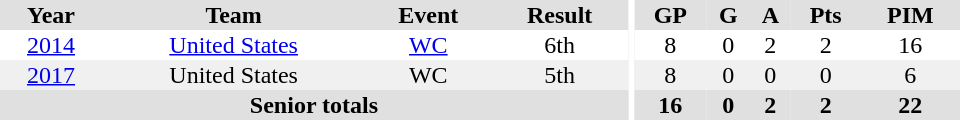<table border="0" cellpadding="1" cellspacing="0" ID="Table3" style="text-align:center; width:40em">
<tr ALIGN="center" bgcolor="#e0e0e0">
<th>Year</th>
<th>Team</th>
<th>Event</th>
<th>Result</th>
<th rowspan="99" bgcolor="#ffffff"></th>
<th>GP</th>
<th>G</th>
<th>A</th>
<th>Pts</th>
<th>PIM</th>
</tr>
<tr>
<td><a href='#'>2014</a></td>
<td><a href='#'>United States</a></td>
<td><a href='#'>WC</a></td>
<td>6th</td>
<td>8</td>
<td>0</td>
<td>2</td>
<td>2</td>
<td>16</td>
</tr>
<tr bgcolor="#f0f0f0">
<td><a href='#'>2017</a></td>
<td>United States</td>
<td>WC</td>
<td>5th</td>
<td>8</td>
<td>0</td>
<td>0</td>
<td>0</td>
<td>6</td>
</tr>
<tr bgcolor="#e0e0e0">
<th colspan=4>Senior totals</th>
<th>16</th>
<th>0</th>
<th>2</th>
<th>2</th>
<th>22</th>
</tr>
</table>
